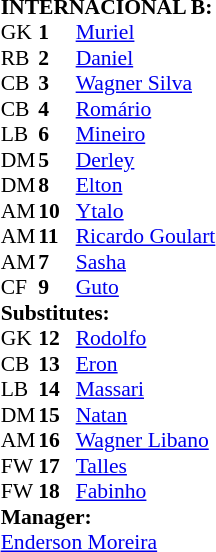<table style="font-size:90%" cellspacing="0" cellpadding="0" align=center>
<tr>
<td colspan=4><strong>INTERNACIONAL B:</strong></td>
</tr>
<tr>
<th width=25></th>
<th width=25></th>
</tr>
<tr>
<td>GK</td>
<td><strong>1</strong></td>
<td><a href='#'>Muriel</a></td>
</tr>
<tr>
<td>RB</td>
<td><strong>2</strong></td>
<td><a href='#'>Daniel</a></td>
</tr>
<tr>
<td>CB</td>
<td><strong>3</strong></td>
<td><a href='#'>Wagner Silva</a></td>
</tr>
<tr>
<td>CB</td>
<td><strong>4</strong></td>
<td><a href='#'>Romário</a></td>
</tr>
<tr>
<td>LB</td>
<td><strong>6</strong></td>
<td><a href='#'>Mineiro</a></td>
<td></td>
<td></td>
</tr>
<tr>
<td>DM</td>
<td><strong>5</strong></td>
<td><a href='#'>Derley</a></td>
</tr>
<tr>
<td>DM</td>
<td><strong>8</strong></td>
<td><a href='#'>Elton</a></td>
</tr>
<tr>
<td>AM</td>
<td><strong>10</strong></td>
<td><a href='#'>Ytalo</a></td>
<td></td>
<td></td>
<td></td>
</tr>
<tr>
<td>AM</td>
<td><strong>11</strong></td>
<td><a href='#'>Ricardo Goulart</a></td>
<td></td>
<td></td>
</tr>
<tr>
<td>AM</td>
<td><strong>7</strong></td>
<td><a href='#'>Sasha</a></td>
<td></td>
<td></td>
</tr>
<tr>
<td>CF</td>
<td><strong>9</strong></td>
<td><a href='#'>Guto</a></td>
</tr>
<tr>
<td colspan=3><strong>Substitutes:</strong></td>
</tr>
<tr>
<td>GK</td>
<td><strong>12</strong></td>
<td><a href='#'>Rodolfo</a></td>
</tr>
<tr>
<td>CB</td>
<td><strong>13</strong></td>
<td><a href='#'>Eron</a></td>
</tr>
<tr>
<td>LB</td>
<td><strong>14</strong></td>
<td><a href='#'>Massari</a></td>
</tr>
<tr>
<td>DM</td>
<td><strong>15</strong></td>
<td><a href='#'>Natan</a></td>
</tr>
<tr>
<td>AM</td>
<td><strong>16</strong></td>
<td><a href='#'>Wagner Libano</a></td>
<td></td>
<td></td>
<td></td>
</tr>
<tr>
<td>FW</td>
<td><strong>17</strong></td>
<td><a href='#'>Talles</a></td>
<td></td>
<td></td>
</tr>
<tr>
<td>FW</td>
<td><strong>18</strong></td>
<td><a href='#'>Fabinho</a></td>
<td></td>
<td></td>
</tr>
<tr>
<td colspan=3><strong>Manager:</strong></td>
</tr>
<tr>
<td colspan=4><a href='#'>Enderson Moreira</a></td>
</tr>
</table>
